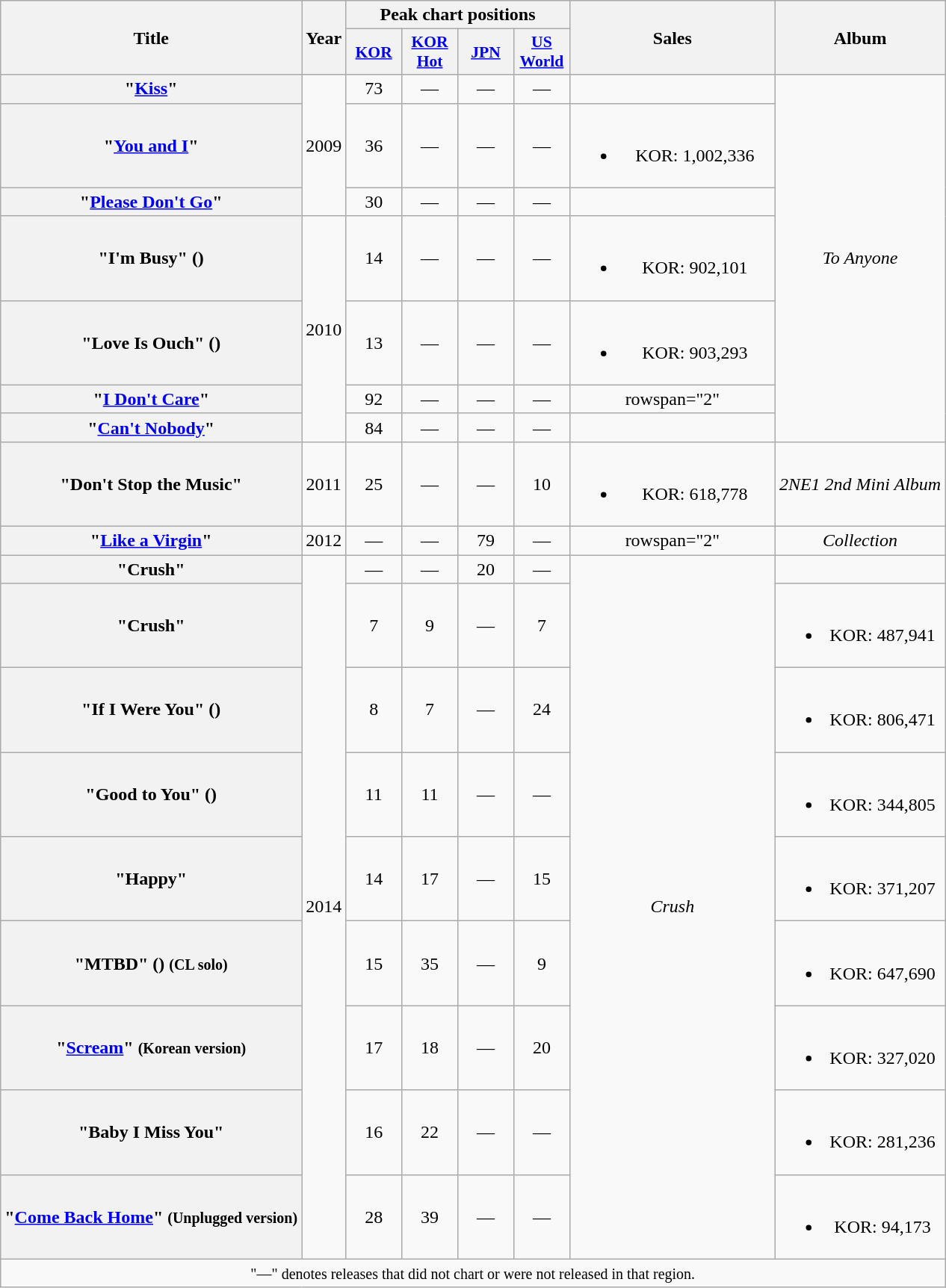<table class="wikitable plainrowheaders" style="text-align:center">
<tr>
<th rowspan="2">Title</th>
<th rowspan="2">Year</th>
<th colspan="4">Peak chart positions</th>
<th rowspan="2" style="width:11em;">Sales</th>
<th rowspan="2">Album</th>
</tr>
<tr>
<th scope="col" style="width:3em;font-size:90%;"><a href='#'>KOR</a><br></th>
<th scope="col" style="width:3em;font-size:90%;"><a href='#'>KOR<br>Hot</a><br></th>
<th scope="col" style="width:3em;font-size:90%;"><a href='#'>JPN</a><br></th>
<th scope="col" style="width:3em;font-size:90%;"><a href='#'>US World</a><br></th>
</tr>
<tr>
<th scope="row" align="left">"<a href='#'>Kiss</a>" </th>
<td rowspan="3">2009</td>
<td>73</td>
<td>—</td>
<td>—</td>
<td>—</td>
<td></td>
<td rowspan="7"><em>To Anyone</em></td>
</tr>
<tr>
<th scope="row" align="left">"<a href='#'>You and I</a>" </th>
<td>36</td>
<td>—</td>
<td>—</td>
<td>—</td>
<td><br><ul><li>KOR: 1,002,336</li></ul></td>
</tr>
<tr>
<th scope="row" align="left">"<a href='#'>Please Don't Go</a>" </th>
<td>30</td>
<td>—</td>
<td>—</td>
<td>—</td>
<td></td>
</tr>
<tr>
<th scope="row" align="left">"I'm Busy" ()</th>
<td rowspan="4">2010</td>
<td>14</td>
<td>—</td>
<td>—</td>
<td>—</td>
<td><br><ul><li>KOR: 902,101</li></ul></td>
</tr>
<tr>
<th scope="row" align="left">"Love Is Ouch" ()</th>
<td>13</td>
<td>—</td>
<td>—</td>
<td>—</td>
<td><br><ul><li>KOR: 903,293</li></ul></td>
</tr>
<tr>
<th scope="row" align="left">"<a href='#'>I Don't Care</a>" </th>
<td>92</td>
<td>—</td>
<td>—</td>
<td>—</td>
<td>rowspan="2" </td>
</tr>
<tr>
<th scope="row" align="left">"<a href='#'>Can't Nobody</a>" </th>
<td>84</td>
<td>—</td>
<td>—</td>
<td>—</td>
</tr>
<tr>
<th scope="row" align="left">"Don't Stop the Music" </th>
<td>2011</td>
<td>25</td>
<td>—</td>
<td>—</td>
<td>10</td>
<td><br><ul><li>KOR: 618,778</li></ul></td>
<td><em>2NE1 2nd Mini Album</em></td>
</tr>
<tr>
<th scope="row" align="left">"<a href='#'>Like a Virgin</a>"</th>
<td>2012</td>
<td>—</td>
<td>—</td>
<td>79</td>
<td>—</td>
<td>rowspan="2" </td>
<td><em>Collection</em></td>
</tr>
<tr>
<th scope="row" align="left">"Crush" </th>
<td rowspan="9">2014</td>
<td>—</td>
<td>—</td>
<td>20</td>
<td>—</td>
<td rowspan="9"><em>Crush</em></td>
</tr>
<tr>
<th scope="row">"Crush" </th>
<td>7</td>
<td>9</td>
<td>—</td>
<td>7</td>
<td><br><ul><li>KOR: 487,941</li></ul></td>
</tr>
<tr>
<th scope="row" align="left">"If I Were You" ()</th>
<td>8</td>
<td>7</td>
<td>—</td>
<td>24</td>
<td><br><ul><li>KOR: 806,471</li></ul></td>
</tr>
<tr>
<th scope="row" align="left">"Good to You" ()</th>
<td>11</td>
<td>11</td>
<td>—</td>
<td>—</td>
<td><br><ul><li>KOR: 344,805</li></ul></td>
</tr>
<tr>
<th scope="row" align="left">"Happy"</th>
<td>14</td>
<td>17</td>
<td>—</td>
<td>15</td>
<td><br><ul><li>KOR: 371,207</li></ul></td>
</tr>
<tr>
<th scope="row" align="left">"MTBD" () <small>(CL solo)</small></th>
<td>15</td>
<td>35</td>
<td>—</td>
<td>9</td>
<td><br><ul><li>KOR: 647,690</li></ul></td>
</tr>
<tr>
<th scope="row" align="left">"<a href='#'>Scream</a>" <small>(Korean version)</small></th>
<td>17</td>
<td>18</td>
<td>—</td>
<td>20</td>
<td><br><ul><li>KOR: 327,020</li></ul></td>
</tr>
<tr>
<th scope="row" align="left">"Baby I Miss You"</th>
<td>16</td>
<td>22</td>
<td>—</td>
<td>—</td>
<td><br><ul><li>KOR: 281,236</li></ul></td>
</tr>
<tr>
<th scope="row" align="left">"<a href='#'>Come Back Home</a>" <small>(Unplugged version)</small></th>
<td>28</td>
<td>39</td>
<td>—</td>
<td>—</td>
<td><br><ul><li>KOR: 94,173</li></ul></td>
</tr>
<tr>
<td colspan="8"><small>"—" denotes releases that did not chart or were not released in that region.</small></td>
</tr>
</table>
